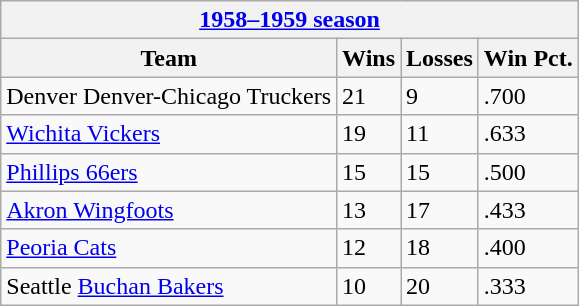<table class="wikitable">
<tr>
<th colspan="4"><a href='#'>1958–1959 season</a></th>
</tr>
<tr>
<th>Team</th>
<th>Wins</th>
<th>Losses</th>
<th>Win Pct.</th>
</tr>
<tr>
<td>Denver Denver-Chicago Truckers</td>
<td>21</td>
<td>9</td>
<td>.700</td>
</tr>
<tr>
<td><a href='#'>Wichita Vickers</a></td>
<td>19</td>
<td>11</td>
<td>.633</td>
</tr>
<tr>
<td><a href='#'>Phillips 66ers</a></td>
<td>15</td>
<td>15</td>
<td>.500</td>
</tr>
<tr>
<td><a href='#'>Akron Wingfoots</a></td>
<td>13</td>
<td>17</td>
<td>.433</td>
</tr>
<tr>
<td><a href='#'>Peoria Cats</a></td>
<td>12</td>
<td>18</td>
<td>.400</td>
</tr>
<tr>
<td>Seattle <a href='#'>Buchan Bakers</a></td>
<td>10</td>
<td>20</td>
<td>.333</td>
</tr>
</table>
